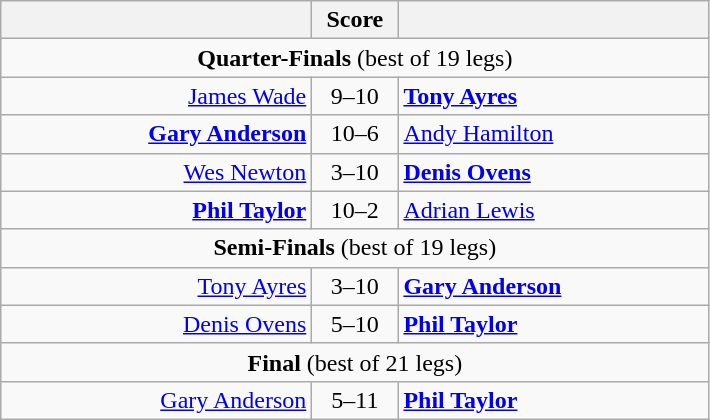<table class=wikitable style="text-align:center">
<tr>
<th width=200></th>
<th width=50>Score</th>
<th width=200></th>
</tr>
<tr align=center>
<td colspan="3"><strong>Quarter-Finals</strong> (best of 19 legs)</td>
</tr>
<tr align=left>
<td align=right><a href='#'>James Wade</a> </td>
<td align=center>9–10</td>
<td> <strong><a href='#'>Tony Ayres</a></strong></td>
</tr>
<tr align=left>
<td align=right><strong><a href='#'>Gary Anderson</a></strong> </td>
<td align=center>10–6</td>
<td> <a href='#'>Andy Hamilton</a></td>
</tr>
<tr align=left>
<td align=right><a href='#'>Wes Newton</a> </td>
<td align=center>3–10</td>
<td> <strong><a href='#'>Denis Ovens</a></strong></td>
</tr>
<tr align=left>
<td align=right><strong><a href='#'>Phil Taylor</a></strong> </td>
<td align=center>10–2</td>
<td> <a href='#'>Adrian Lewis</a></td>
</tr>
<tr align=center>
<td colspan="3"><strong>Semi-Finals</strong> (best of 19 legs)</td>
</tr>
<tr align=left>
<td align=right><a href='#'>Tony Ayres</a> </td>
<td align=center>3–10</td>
<td> <strong><a href='#'>Gary Anderson</a></strong></td>
</tr>
<tr align=left>
<td align=right><a href='#'>Denis Ovens</a> </td>
<td align=center>5–10</td>
<td> <strong><a href='#'>Phil Taylor</a></strong></td>
</tr>
<tr align=center>
<td colspan="3"><strong>Final</strong> (best of 21 legs)</td>
</tr>
<tr align=left>
<td align=right><a href='#'>Gary Anderson</a> </td>
<td align=center>5–11</td>
<td> <strong><a href='#'>Phil Taylor</a></strong></td>
</tr>
</table>
